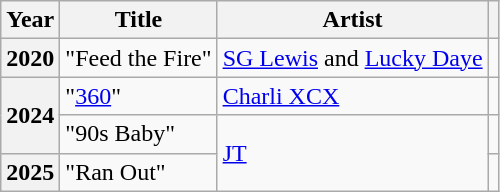<table class="wikitable sortable plainrowheaders">
<tr>
<th scope="col">Year</th>
<th scope="col">Title</th>
<th scope="col">Artist</th>
<th scope="col" class="unsortable"></th>
</tr>
<tr>
<th scope="row">2020</th>
<td>"Feed the Fire"</td>
<td><a href='#'>SG Lewis</a> and <a href='#'>Lucky Daye</a></td>
<td></td>
</tr>
<tr>
<th scope="row" rowspan="2">2024</th>
<td>"<a href='#'>360</a>"</td>
<td><a href='#'>Charli XCX</a></td>
<td></td>
</tr>
<tr>
<td>"90s Baby"</td>
<td rowspan="2"><a href='#'>JT</a></td>
<td></td>
</tr>
<tr>
<th scope="row">2025</th>
<td>"Ran Out"</td>
<td></td>
</tr>
</table>
